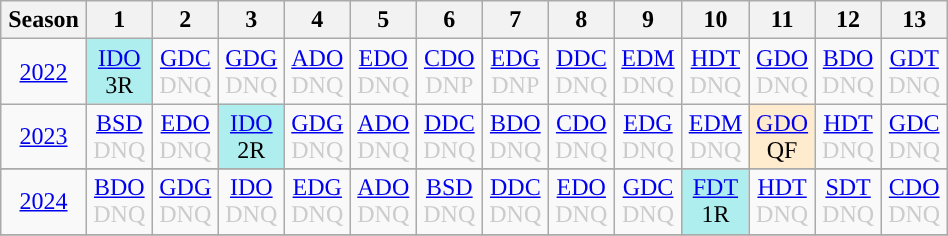<table class="wikitable" style="width:50%; margin:0">
<tr>
<th>Season</th>
<th>1</th>
<th>2</th>
<th>3</th>
<th>4</th>
<th>5</th>
<th>6</th>
<th>7</th>
<th>8</th>
<th>9</th>
<th>10</th>
<th>11</th>
<th>12</th>
<th>13</th>
</tr>
<tr>
<td style="text-align:center;"background:#efefef;"><a href='#'>2022</a></td>
<td style="text-align:center; background:#afeeee;"><a href='#'>IDO</a><br>3R</td>
<td style="text-align:center; color:#ccc;"><a href='#'>GDC</a><br>DNQ</td>
<td style="text-align:center; color:#ccc;"><a href='#'>GDG</a><br>DNQ</td>
<td style="text-align:center; color:#ccc;"><a href='#'>ADO</a><br>DNQ</td>
<td style="text-align:center; color:#ccc;"><a href='#'>EDO</a><br>DNQ</td>
<td style="text-align:center; color:#ccc;"><a href='#'>CDO</a><br>DNP</td>
<td style="text-align:center; color:#ccc;"><a href='#'>EDG</a><br>DNP</td>
<td style="text-align:center; color:#ccc;"><a href='#'>DDC</a><br>DNQ</td>
<td style="text-align:center; color:#ccc;"><a href='#'>EDM</a><br>DNQ</td>
<td style="text-align:center; color:#ccc;"><a href='#'>HDT</a><br>DNQ</td>
<td style="text-align:center; color:#ccc;"><a href='#'>GDO</a><br>DNQ</td>
<td style="text-align:center; color:#ccc;"><a href='#'>BDO</a><br>DNQ</td>
<td style="text-align:center; color:#ccc;"><a href='#'>GDT</a><br>DNQ</td>
</tr>
<tr>
<td style="text-align:center;"background:#efefef;"><a href='#'>2023</a></td>
<td style="text-align:center; color:#ccc;"><a href='#'>BSD</a><br>DNQ</td>
<td style="text-align:center; color:#ccc;"><a href='#'>EDO</a><br>DNQ</td>
<td style="text-align:center; background:#afeeee;"><a href='#'>IDO</a><br>2R</td>
<td style="text-align:center; color:#ccc;"><a href='#'>GDG</a><br>DNQ</td>
<td style="text-align:center; color:#ccc;"><a href='#'>ADO</a><br>DNQ</td>
<td style="text-align:center; color:#ccc;"><a href='#'>DDC</a><br>DNQ</td>
<td style="text-align:center; color:#ccc;"><a href='#'>BDO</a><br>DNQ</td>
<td style="text-align:center; color:#ccc;"><a href='#'>CDO</a><br>DNQ</td>
<td style="text-align:center; color:#ccc;"><a href='#'>EDG</a><br>DNQ</td>
<td style="text-align:center; color:#ccc;"><a href='#'>EDM</a><br>DNQ</td>
<td style="text-align:center; background:#ffebcd;"><a href='#'>GDO</a><br>QF</td>
<td style="text-align:center; color:#ccc;"><a href='#'>HDT</a><br>DNQ</td>
<td style="text-align:center; color:#ccc;"><a href='#'>GDC</a><br>DNQ</td>
</tr>
<tr>
</tr>
<tr>
<td style="text-align:center;"background:#efefef;"><a href='#'>2024</a></td>
<td style="text-align:center; color:#ccc;"><a href='#'>BDO</a><br>DNQ</td>
<td style="text-align:center; color:#ccc;"><a href='#'>GDG</a><br>DNQ</td>
<td style="text-align:center; color:#ccc;"><a href='#'>IDO</a><br>DNQ</td>
<td style="text-align:center; color:#ccc;"><a href='#'>EDG</a><br>DNQ</td>
<td style="text-align:center; color:#ccc;"><a href='#'>ADO</a><br>DNQ</td>
<td style="text-align:center; color:#ccc;"><a href='#'>BSD</a><br>DNQ</td>
<td style="text-align:center; color:#ccc;"><a href='#'>DDC</a><br>DNQ</td>
<td style="text-align:center; color:#ccc;"><a href='#'>EDO</a><br>DNQ</td>
<td style="text-align:center; color:#ccc;"><a href='#'>GDC</a><br>DNQ</td>
<td style="text-align:center; background:#afeeee;"><a href='#'>FDT</a><br>1R</td>
<td style="text-align:center; color:#ccc;"><a href='#'>HDT</a><br>DNQ</td>
<td style="text-align:center; color:#ccc;"><a href='#'>SDT</a><br>DNQ</td>
<td style="text-align:center; color:#ccc;"><a href='#'>CDO</a><br>DNQ</td>
</tr>
<tr>
</tr>
</table>
